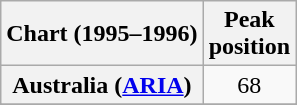<table class="wikitable sortable plainrowheaders" style="text-align:center">
<tr>
<th scope="col">Chart (1995–1996)</th>
<th scope="col">Peak<br>position</th>
</tr>
<tr>
<th scope="row">Australia (<a href='#'>ARIA</a>)</th>
<td>68</td>
</tr>
<tr>
</tr>
<tr>
</tr>
<tr>
</tr>
<tr>
</tr>
</table>
